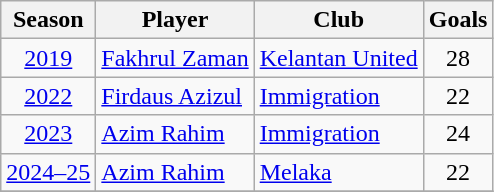<table class="wikitable sortable">
<tr>
<th>Season</th>
<th>Player</th>
<th>Club</th>
<th>Goals</th>
</tr>
<tr>
<td align=center><a href='#'>2019</a></td>
<td> <a href='#'>Fakhrul Zaman</a></td>
<td><a href='#'>Kelantan United</a></td>
<td align=center>28</td>
</tr>
<tr>
<td align=center><a href='#'>2022</a></td>
<td> <a href='#'>Firdaus Azizul</a></td>
<td><a href='#'>Immigration</a></td>
<td align=center>22</td>
</tr>
<tr>
<td align=center><a href='#'>2023</a></td>
<td> <a href='#'>Azim Rahim</a></td>
<td><a href='#'>Immigration</a></td>
<td align=center>24</td>
</tr>
<tr>
<td align=center><a href='#'>2024–25</a></td>
<td> <a href='#'>Azim Rahim</a></td>
<td><a href='#'>Melaka</a></td>
<td align=center>22</td>
</tr>
<tr>
</tr>
</table>
